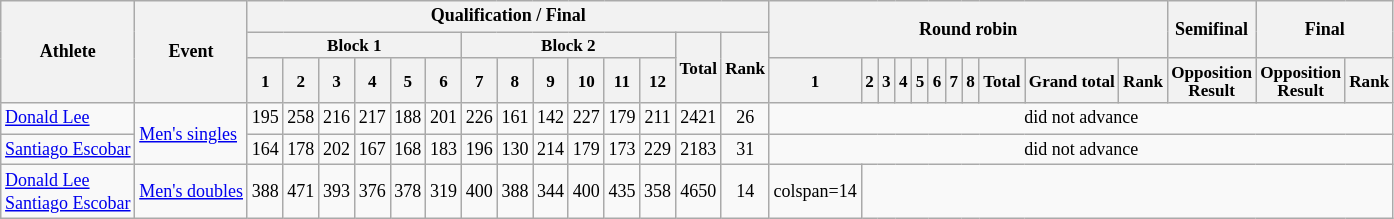<table class=wikitable style=font-size:75%;text-align:center>
<tr>
<th rowspan=3>Athlete</th>
<th rowspan=3>Event</th>
<th colspan=14>Qualification / Final</th>
<th colspan=11 rowspan=2>Round robin</th>
<th rowspan=2>Semifinal</th>
<th rowspan=2 colspan=2>Final</th>
</tr>
<tr style=font-size:95%>
<th colspan=6>Block 1</th>
<th colspan=6>Block 2</th>
<th rowspan=2>Total</th>
<th rowspan=2>Rank</th>
</tr>
<tr style=font-size:95%>
<th>1</th>
<th>2</th>
<th>3</th>
<th>4</th>
<th>5</th>
<th>6</th>
<th>7</th>
<th>8</th>
<th>9</th>
<th>10</th>
<th>11</th>
<th>12</th>
<th>1</th>
<th>2</th>
<th>3</th>
<th>4</th>
<th>5</th>
<th>6</th>
<th>7</th>
<th>8</th>
<th>Total</th>
<th>Grand total</th>
<th>Rank</th>
<th>Opposition<br>Result</th>
<th>Opposition<br>Result</th>
<th>Rank</th>
</tr>
<tr>
<td align=left><a href='#'>Donald Lee</a></td>
<td align=left rowspan=2><a href='#'>Men's singles</a></td>
<td>195</td>
<td>258</td>
<td>216</td>
<td>217</td>
<td>188</td>
<td>201</td>
<td>226</td>
<td>161</td>
<td>142</td>
<td>227</td>
<td>179</td>
<td>211</td>
<td>2421</td>
<td>26</td>
<td colspan=14>did not advance</td>
</tr>
<tr>
<td align=left><a href='#'>Santiago Escobar</a></td>
<td>164</td>
<td>178</td>
<td>202</td>
<td>167</td>
<td>168</td>
<td>183</td>
<td>196</td>
<td>130</td>
<td>214</td>
<td>179</td>
<td>173</td>
<td>229</td>
<td>2183</td>
<td>31</td>
<td colspan=14>did not advance</td>
</tr>
<tr>
<td align=left><a href='#'>Donald Lee</a><br><a href='#'>Santiago Escobar</a></td>
<td align=left><a href='#'>Men's doubles</a></td>
<td>388</td>
<td>471</td>
<td>393</td>
<td>376</td>
<td>378</td>
<td>319</td>
<td>400</td>
<td>388</td>
<td>344</td>
<td>400</td>
<td>435</td>
<td>358</td>
<td>4650</td>
<td>14</td>
<td>colspan=14 </td>
</tr>
</table>
